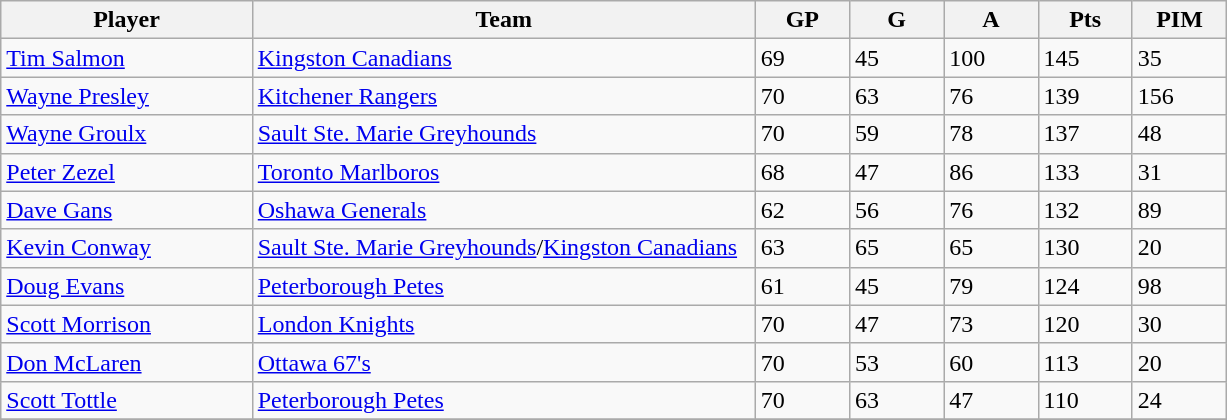<table class="wikitable">
<tr>
<th bgcolor="#DDDDFF" width="20%">Player</th>
<th bgcolor="#DDDDFF" width="40%">Team</th>
<th bgcolor="#DDDDFF" width="7.5%">GP</th>
<th bgcolor="#DDDDFF" width="7.5%">G</th>
<th bgcolor="#DDDDFF" width="7.5%">A</th>
<th bgcolor="#DDDDFF" width="7.5%">Pts</th>
<th bgcolor="#DDDDFF" width="7.5%">PIM</th>
</tr>
<tr>
<td><a href='#'>Tim Salmon</a></td>
<td><a href='#'>Kingston Canadians</a></td>
<td>69</td>
<td>45</td>
<td>100</td>
<td>145</td>
<td>35</td>
</tr>
<tr>
<td><a href='#'>Wayne Presley</a></td>
<td><a href='#'>Kitchener Rangers</a></td>
<td>70</td>
<td>63</td>
<td>76</td>
<td>139</td>
<td>156</td>
</tr>
<tr>
<td><a href='#'>Wayne Groulx</a></td>
<td><a href='#'>Sault Ste. Marie Greyhounds</a></td>
<td>70</td>
<td>59</td>
<td>78</td>
<td>137</td>
<td>48</td>
</tr>
<tr>
<td><a href='#'>Peter Zezel</a></td>
<td><a href='#'>Toronto Marlboros</a></td>
<td>68</td>
<td>47</td>
<td>86</td>
<td>133</td>
<td>31</td>
</tr>
<tr>
<td><a href='#'>Dave Gans</a></td>
<td><a href='#'>Oshawa Generals</a></td>
<td>62</td>
<td>56</td>
<td>76</td>
<td>132</td>
<td>89</td>
</tr>
<tr>
<td><a href='#'>Kevin Conway</a></td>
<td><a href='#'>Sault Ste. Marie Greyhounds</a>/<a href='#'>Kingston Canadians</a></td>
<td>63</td>
<td>65</td>
<td>65</td>
<td>130</td>
<td>20</td>
</tr>
<tr>
<td><a href='#'>Doug Evans</a></td>
<td><a href='#'>Peterborough Petes</a></td>
<td>61</td>
<td>45</td>
<td>79</td>
<td>124</td>
<td>98</td>
</tr>
<tr>
<td><a href='#'>Scott Morrison</a></td>
<td><a href='#'>London Knights</a></td>
<td>70</td>
<td>47</td>
<td>73</td>
<td>120</td>
<td>30</td>
</tr>
<tr>
<td><a href='#'>Don McLaren</a></td>
<td><a href='#'>Ottawa 67's</a></td>
<td>70</td>
<td>53</td>
<td>60</td>
<td>113</td>
<td>20</td>
</tr>
<tr>
<td><a href='#'>Scott Tottle</a></td>
<td><a href='#'>Peterborough Petes</a></td>
<td>70</td>
<td>63</td>
<td>47</td>
<td>110</td>
<td>24</td>
</tr>
<tr>
</tr>
</table>
